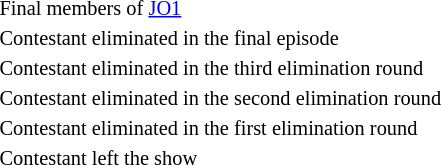<table class="toccolours" style="font-size:85%; white-space:nowrap">
<tr>
<td></td>
<td>Final members of <a href='#'>JO1</a></td>
</tr>
<tr>
<td></td>
<td>Contestant eliminated in the final episode</td>
</tr>
<tr>
<td></td>
<td>Contestant eliminated in the third elimination round</td>
</tr>
<tr>
<td></td>
<td>Contestant eliminated in the second elimination round</td>
</tr>
<tr>
<td></td>
<td>Contestant eliminated in the  first elimination round</td>
</tr>
<tr>
<td></td>
<td>Contestant left the show</td>
</tr>
</table>
